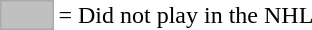<table>
<tr>
<td style="background-color:#C0C0C0; border:1px solid #aaaaaa; width:2em;"></td>
<td>= Did not play in the NHL</td>
</tr>
</table>
